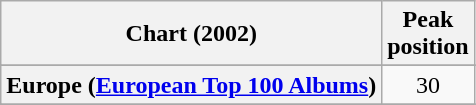<table class="wikitable sortable plainrowheaders" style="text-align:center">
<tr>
<th scope="col">Chart (2002)</th>
<th scope="col">Peak<br>position</th>
</tr>
<tr>
</tr>
<tr>
<th scope="row">Europe (<a href='#'>European Top 100 Albums</a>)</th>
<td>30</td>
</tr>
<tr>
</tr>
<tr>
</tr>
<tr>
</tr>
<tr>
</tr>
<tr>
</tr>
<tr>
</tr>
</table>
